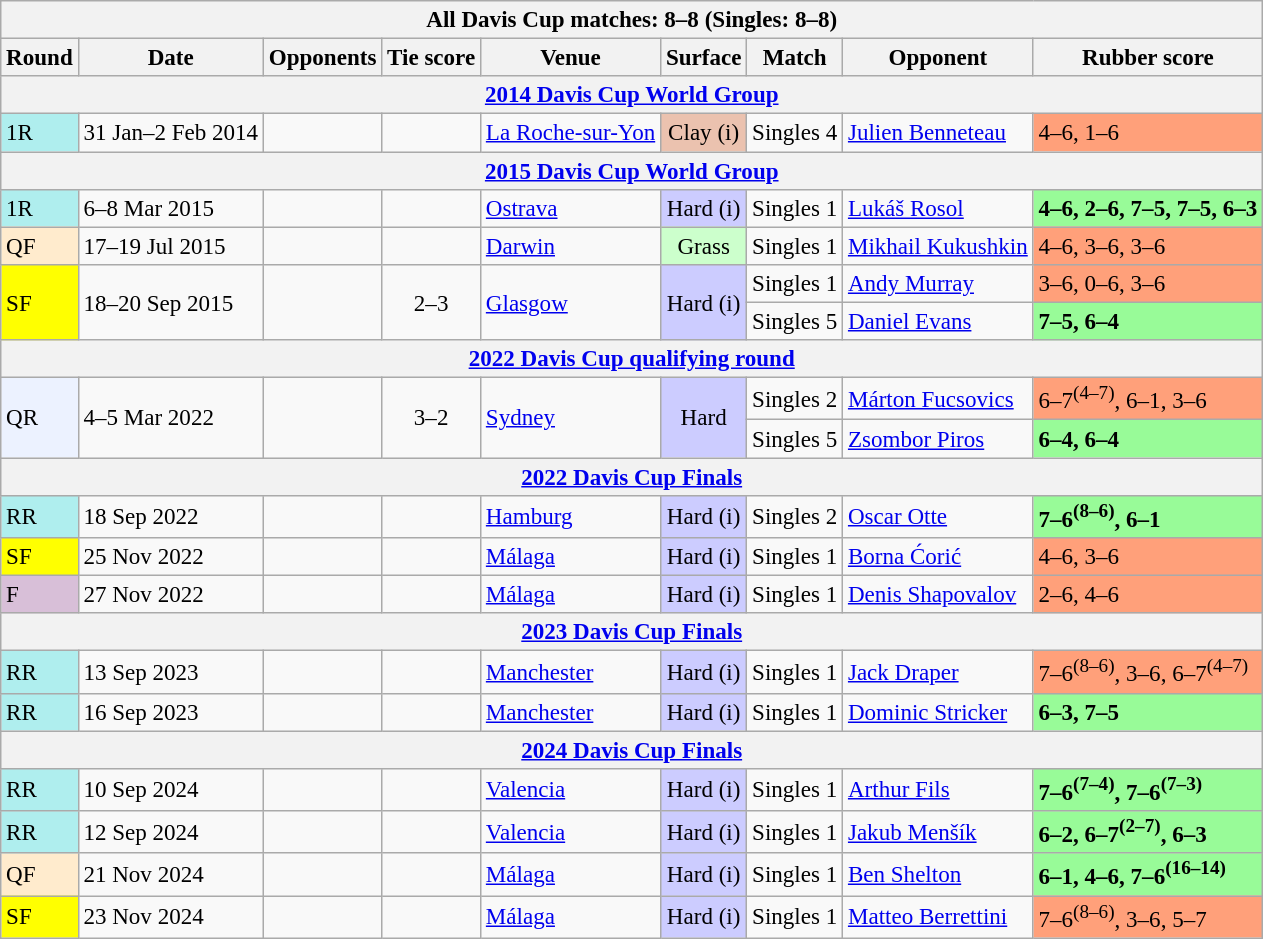<table class="wikitable" style=font-size:96%>
<tr>
<th colspan="9">All Davis Cup matches: 8–8 (Singles: 8–8)</th>
</tr>
<tr>
<th>Round</th>
<th>Date</th>
<th>Opponents</th>
<th>Tie score</th>
<th>Venue</th>
<th>Surface</th>
<th>Match</th>
<th>Opponent</th>
<th>Rubber score</th>
</tr>
<tr>
<th colspan=9><a href='#'>2014 Davis Cup World Group</a></th>
</tr>
<tr>
<td bgcolor="afeeee">1R</td>
<td>31 Jan–2 Feb 2014</td>
<td></td>
<td></td>
<td><a href='#'>La Roche-sur-Yon</a></td>
<td style="text-align:center; background:#ebc2af;">Clay (i)</td>
<td>Singles 4</td>
<td><a href='#'>Julien Benneteau</a></td>
<td bgcolor=FFA07A>4–6, 1–6</td>
</tr>
<tr>
<th colspan=9><a href='#'>2015 Davis Cup World Group</a></th>
</tr>
<tr>
<td bgcolor="afeeee">1R</td>
<td>6–8 Mar 2015</td>
<td></td>
<td></td>
<td><a href='#'>Ostrava</a></td>
<td style="text-align:center; background:#ccf;">Hard (i)</td>
<td>Singles 1</td>
<td><a href='#'>Lukáš Rosol</a></td>
<td bgcolor=98fb98><strong>4–6, 2–6, 7–5, 7–5, 6–3</strong></td>
</tr>
<tr>
<td bgcolor="ffebcd">QF</td>
<td>17–19 Jul 2015</td>
<td></td>
<td></td>
<td><a href='#'>Darwin</a></td>
<td style="text-align:center; background:#cfc;">Grass</td>
<td>Singles 1</td>
<td><a href='#'>Mikhail Kukushkin</a></td>
<td bgcolor=FFA07A>4–6, 3–6, 3–6</td>
</tr>
<tr>
<td rowspan=2 bgcolor="yellow">SF</td>
<td rowspan=2>18–20 Sep 2015</td>
<td rowspan=2></td>
<td rowspan=2 style="text-align:center;">2–3</td>
<td rowspan=2><a href='#'>Glasgow</a></td>
<td rowspan="2" style="text-align:center; background:#ccf;">Hard (i)</td>
<td>Singles 1</td>
<td><a href='#'>Andy Murray</a></td>
<td bgcolor=FFA07A>3–6, 0–6, 3–6</td>
</tr>
<tr>
<td>Singles 5</td>
<td><a href='#'>Daniel Evans</a></td>
<td bgcolor=98fb98><strong>7–5, 6–4</strong></td>
</tr>
<tr>
<th colspan=9><a href='#'>2022 Davis Cup qualifying round</a></th>
</tr>
<tr>
<td rowspan=2 bgcolor=ecf2ff>QR</td>
<td rowspan=2>4–5 Mar 2022</td>
<td rowspan=2></td>
<td rowspan=2 style="text-align:center;">3–2</td>
<td rowspan=2><a href='#'>Sydney</a></td>
<td rowspan="2" style="text-align:center; background:#ccf;">Hard</td>
<td>Singles 2</td>
<td><a href='#'>Márton Fucsovics</a></td>
<td bgcolor=FFA07A>6–7<sup>(4–7)</sup>, 6–1, 3–6</td>
</tr>
<tr>
<td>Singles 5</td>
<td><a href='#'>Zsombor Piros</a></td>
<td bgcolor=98fb98><strong>6–4, 6–4</strong></td>
</tr>
<tr>
<th colspan=9><a href='#'>2022 Davis Cup Finals</a></th>
</tr>
<tr>
<td bgcolor="afeeee">RR</td>
<td>18 Sep 2022</td>
<td></td>
<td></td>
<td><a href='#'>Hamburg</a></td>
<td style="text-align:center; background:#ccf;">Hard (i)</td>
<td>Singles 2</td>
<td><a href='#'>Oscar Otte</a></td>
<td bgcolor=98fb98><strong>7–6<sup>(8–6)</sup>, 6–1</strong></td>
</tr>
<tr>
<td bgcolor="yellow">SF</td>
<td>25 Nov 2022</td>
<td></td>
<td></td>
<td><a href='#'>Málaga</a></td>
<td style="text-align:center; background:#ccf;">Hard (i)</td>
<td>Singles 1</td>
<td><a href='#'>Borna Ćorić</a></td>
<td bgcolor=FFA07A>4–6, 3–6</td>
</tr>
<tr>
<td bgcolor="thistle">F</td>
<td>27 Nov 2022</td>
<td></td>
<td></td>
<td><a href='#'>Málaga</a></td>
<td style="text-align:center; background:#ccf;">Hard (i)</td>
<td>Singles 1</td>
<td><a href='#'>Denis Shapovalov</a></td>
<td bgcolor=FFA07A>2–6, 4–6</td>
</tr>
<tr>
<th colspan="9"><a href='#'>2023 Davis Cup Finals</a></th>
</tr>
<tr>
<td bgcolor="afeeee">RR</td>
<td>13 Sep 2023</td>
<td></td>
<td></td>
<td><a href='#'>Manchester</a></td>
<td style="text-align:center; background:#ccf;">Hard (i)</td>
<td>Singles 1</td>
<td><a href='#'>Jack Draper</a></td>
<td bgcolor=FFA07A>7–6<sup>(8–6)</sup>, 3–6, 6–7<sup>(4–7)</sup></td>
</tr>
<tr>
<td bgcolor="afeeee">RR</td>
<td>16 Sep 2023</td>
<td></td>
<td></td>
<td><a href='#'>Manchester</a></td>
<td style="text-align:center; background:#ccf;">Hard (i)</td>
<td>Singles 1</td>
<td><a href='#'>Dominic Stricker</a></td>
<td bgcolor=98fb98><strong>6–3, 7–5</strong></td>
</tr>
<tr>
<th colspan="9"><a href='#'>2024 Davis Cup Finals</a></th>
</tr>
<tr>
<td bgcolor="afeeee">RR</td>
<td>10 Sep 2024</td>
<td></td>
<td></td>
<td><a href='#'>Valencia</a></td>
<td style="text-align:center; background:#ccf;">Hard (i)</td>
<td>Singles 1</td>
<td><a href='#'>Arthur Fils</a></td>
<td bgcolor=98fb98><strong>7–6<sup>(7–4)</sup>, 7–6<sup>(7–3)</sup></strong></td>
</tr>
<tr>
<td bgcolor="afeeee">RR</td>
<td>12 Sep 2024</td>
<td></td>
<td></td>
<td><a href='#'>Valencia</a></td>
<td style="text-align:center; background:#ccf;">Hard (i)</td>
<td>Singles 1</td>
<td><a href='#'>Jakub Menšík</a></td>
<td bgcolor=98fb98><strong>6–2, 6–7<sup>(2–7)</sup>, 6–3</strong></td>
</tr>
<tr>
<td bgcolor="ffebcd">QF</td>
<td>21 Nov 2024</td>
<td></td>
<td></td>
<td><a href='#'>Málaga</a></td>
<td style="text-align:center; background:#ccf;">Hard (i)</td>
<td>Singles 1</td>
<td><a href='#'>Ben Shelton</a></td>
<td bgcolor=98fb98><strong>6–1, 4–6, 7–6<sup>(16–14)</sup></strong></td>
</tr>
<tr>
<td bgcolor="yellow">SF</td>
<td>23 Nov 2024</td>
<td></td>
<td></td>
<td><a href='#'>Málaga</a></td>
<td style="text-align:center; background:#ccf;">Hard (i)</td>
<td>Singles 1</td>
<td><a href='#'>Matteo Berrettini</a></td>
<td bgcolor=FFA07A>7–6<sup>(8–6)</sup>, 3–6, 5–7</td>
</tr>
</table>
